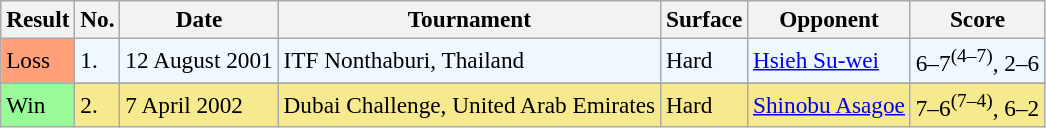<table class="sortable wikitable" style="font-size:97%;">
<tr>
<th>Result</th>
<th>No.</th>
<th>Date</th>
<th>Tournament</th>
<th>Surface</th>
<th>Opponent</th>
<th class="unsortable">Score</th>
</tr>
<tr style="background:#f0f8ff;">
<td style="background:#ffa07a;">Loss</td>
<td>1.</td>
<td>12 August 2001</td>
<td style="background:#f0f8ff;">ITF Nonthaburi, Thailand</td>
<td>Hard</td>
<td> <a href='#'>Hsieh Su-wei</a></td>
<td>6–7<sup>(4–7)</sup>, 2–6</td>
</tr>
<tr>
</tr>
<tr style="background:#f7e98e;">
<td style="background:#98fb98;">Win</td>
<td>2.</td>
<td>7 April 2002</td>
<td style="background:#f7e98e;">Dubai Challenge, United Arab Emirates</td>
<td>Hard</td>
<td> <a href='#'>Shinobu Asagoe</a></td>
<td>7–6<sup>(7–4)</sup>, 6–2</td>
</tr>
</table>
